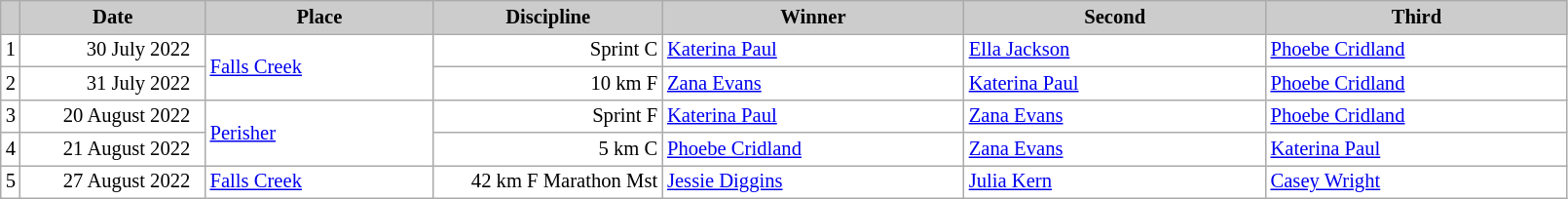<table class="wikitable plainrowheaders" style="background:#fff; font-size:86%; line-height:16px; border:grey solid 1px; border-collapse:collapse;">
<tr style="background:#ccc; text-align:center;">
<th scope="col" style="background:#ccc; width=30 px;"></th>
<th scope="col" style="background:#ccc; width:120px;">Date</th>
<th scope="col" style="background:#ccc; width:150px;">Place</th>
<th scope="col" style="background:#ccc; width:150px;">Discipline</th>
<th scope="col" style="background:#ccc; width:200px;">Winner</th>
<th scope="col" style="background:#ccc; width:200px;">Second</th>
<th scope="col" style="background:#ccc; width:200px;">Third</th>
</tr>
<tr>
<td align=center>1</td>
<td align=right>30 July 2022  </td>
<td rowspan=2> <a href='#'>Falls Creek</a></td>
<td align=right>Sprint C</td>
<td> <a href='#'>Katerina Paul</a></td>
<td> <a href='#'>Ella Jackson</a></td>
<td> <a href='#'>Phoebe Cridland</a></td>
</tr>
<tr>
<td align=center>2</td>
<td align=right>31 July 2022  </td>
<td align=right>10 km F</td>
<td> <a href='#'>Zana Evans</a></td>
<td> <a href='#'>Katerina Paul</a></td>
<td> <a href='#'>Phoebe Cridland</a></td>
</tr>
<tr>
<td align=center>3</td>
<td align=right>20 August 2022  </td>
<td rowspan=2> <a href='#'>Perisher</a></td>
<td align=right>Sprint F</td>
<td> <a href='#'>Katerina Paul</a></td>
<td> <a href='#'>Zana Evans</a></td>
<td> <a href='#'>Phoebe Cridland</a></td>
</tr>
<tr>
<td align=center>4</td>
<td align=right>21 August 2022  </td>
<td align=right>5 km C</td>
<td> <a href='#'>Phoebe Cridland</a></td>
<td> <a href='#'>Zana Evans</a></td>
<td> <a href='#'>Katerina Paul</a></td>
</tr>
<tr>
<td align=center>5</td>
<td align=right>27 August 2022  </td>
<td> <a href='#'>Falls Creek</a></td>
<td align=right>42 km F Marathon Mst</td>
<td> <a href='#'>Jessie Diggins</a></td>
<td> <a href='#'>Julia Kern</a></td>
<td> <a href='#'>Casey Wright</a></td>
</tr>
</table>
